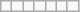<table class="wikitable">
<tr>
<td></td>
<td></td>
<td></td>
<td></td>
<td></td>
<td></td>
<td></td>
</tr>
</table>
